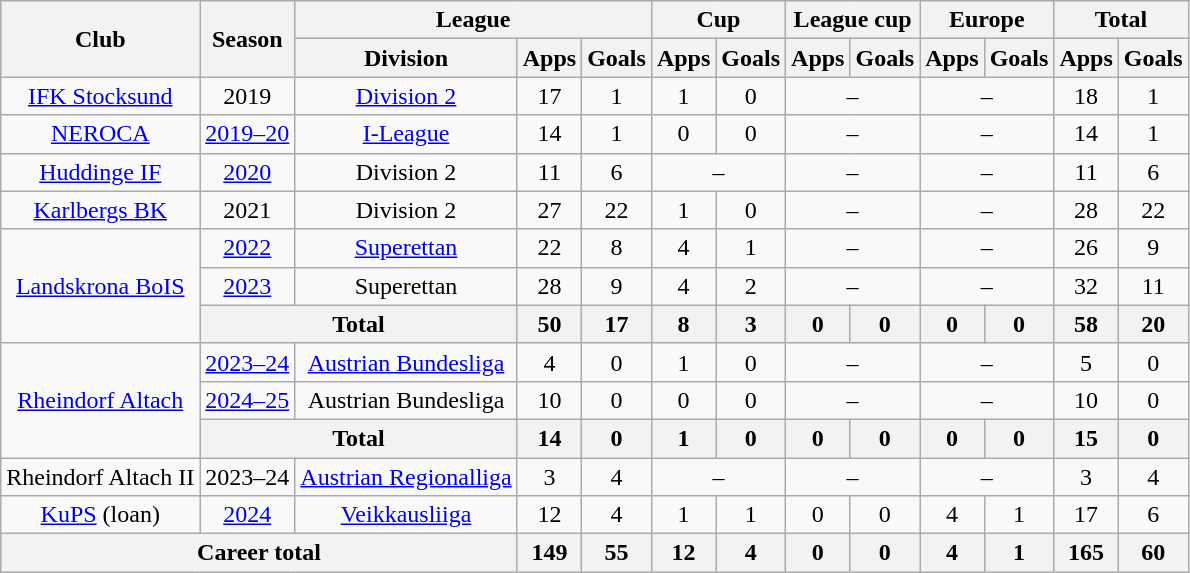<table class="wikitable" style="text-align:center">
<tr>
<th rowspan="2">Club</th>
<th rowspan="2">Season</th>
<th colspan="3">League</th>
<th colspan="2">Cup</th>
<th colspan="2">League cup</th>
<th colspan="2">Europe</th>
<th colspan="2">Total</th>
</tr>
<tr>
<th>Division</th>
<th>Apps</th>
<th>Goals</th>
<th>Apps</th>
<th>Goals</th>
<th>Apps</th>
<th>Goals</th>
<th>Apps</th>
<th>Goals</th>
<th>Apps</th>
<th>Goals</th>
</tr>
<tr>
<td><a href='#'>IFK Stocksund</a></td>
<td>2019</td>
<td><a href='#'>Division 2</a></td>
<td>17</td>
<td>1</td>
<td>1</td>
<td>0</td>
<td colspan=2>–</td>
<td colspan=2>–</td>
<td>18</td>
<td>1</td>
</tr>
<tr>
<td><a href='#'>NEROCA</a></td>
<td><a href='#'>2019–20</a></td>
<td><a href='#'>I-League</a></td>
<td>14</td>
<td>1</td>
<td>0</td>
<td>0</td>
<td colspan=2>–</td>
<td colspan=2>–</td>
<td>14</td>
<td>1</td>
</tr>
<tr>
<td><a href='#'>Huddinge IF</a></td>
<td><a href='#'>2020</a></td>
<td>Division 2</td>
<td>11</td>
<td>6</td>
<td colspan=2>–</td>
<td colspan=2>–</td>
<td colspan=2>–</td>
<td>11</td>
<td>6</td>
</tr>
<tr>
<td><a href='#'>Karlbergs BK</a></td>
<td>2021</td>
<td>Division 2</td>
<td>27</td>
<td>22</td>
<td>1</td>
<td>0</td>
<td colspan=2>–</td>
<td colspan=2>–</td>
<td>28</td>
<td>22</td>
</tr>
<tr>
<td rowspan=3><a href='#'>Landskrona BoIS</a></td>
<td><a href='#'>2022</a></td>
<td><a href='#'>Superettan</a></td>
<td>22</td>
<td>8</td>
<td>4</td>
<td>1</td>
<td colspan=2>–</td>
<td colspan=2>–</td>
<td>26</td>
<td>9</td>
</tr>
<tr>
<td><a href='#'>2023</a></td>
<td>Superettan</td>
<td>28</td>
<td>9</td>
<td>4</td>
<td>2</td>
<td colspan=2>–</td>
<td colspan=2>–</td>
<td>32</td>
<td>11</td>
</tr>
<tr>
<th colspan="2">Total</th>
<th>50</th>
<th>17</th>
<th>8</th>
<th>3</th>
<th>0</th>
<th>0</th>
<th>0</th>
<th>0</th>
<th>58</th>
<th>20</th>
</tr>
<tr>
<td rowspan=3><a href='#'>Rheindorf Altach</a></td>
<td><a href='#'>2023–24</a></td>
<td><a href='#'>Austrian Bundesliga</a></td>
<td>4</td>
<td>0</td>
<td>1</td>
<td>0</td>
<td colspan=2>–</td>
<td colspan=2>–</td>
<td>5</td>
<td>0</td>
</tr>
<tr>
<td><a href='#'>2024–25</a></td>
<td>Austrian Bundesliga</td>
<td>10</td>
<td>0</td>
<td>0</td>
<td>0</td>
<td colspan=2>–</td>
<td colspan=2>–</td>
<td>10</td>
<td>0</td>
</tr>
<tr>
<th colspan="2">Total</th>
<th>14</th>
<th>0</th>
<th>1</th>
<th>0</th>
<th>0</th>
<th>0</th>
<th>0</th>
<th>0</th>
<th>15</th>
<th>0</th>
</tr>
<tr>
<td>Rheindorf Altach II</td>
<td>2023–24</td>
<td><a href='#'>Austrian Regionalliga</a></td>
<td>3</td>
<td>4</td>
<td colspan=2>–</td>
<td colspan=2>–</td>
<td colspan=2>–</td>
<td>3</td>
<td>4</td>
</tr>
<tr>
<td><a href='#'>KuPS</a> (loan)</td>
<td><a href='#'>2024</a></td>
<td><a href='#'>Veikkausliiga</a></td>
<td>12</td>
<td>4</td>
<td>1</td>
<td>1</td>
<td>0</td>
<td>0</td>
<td>4</td>
<td>1</td>
<td>17</td>
<td>6</td>
</tr>
<tr>
<th colspan="3">Career total</th>
<th>149</th>
<th>55</th>
<th>12</th>
<th>4</th>
<th>0</th>
<th>0</th>
<th>4</th>
<th>1</th>
<th>165</th>
<th>60</th>
</tr>
</table>
